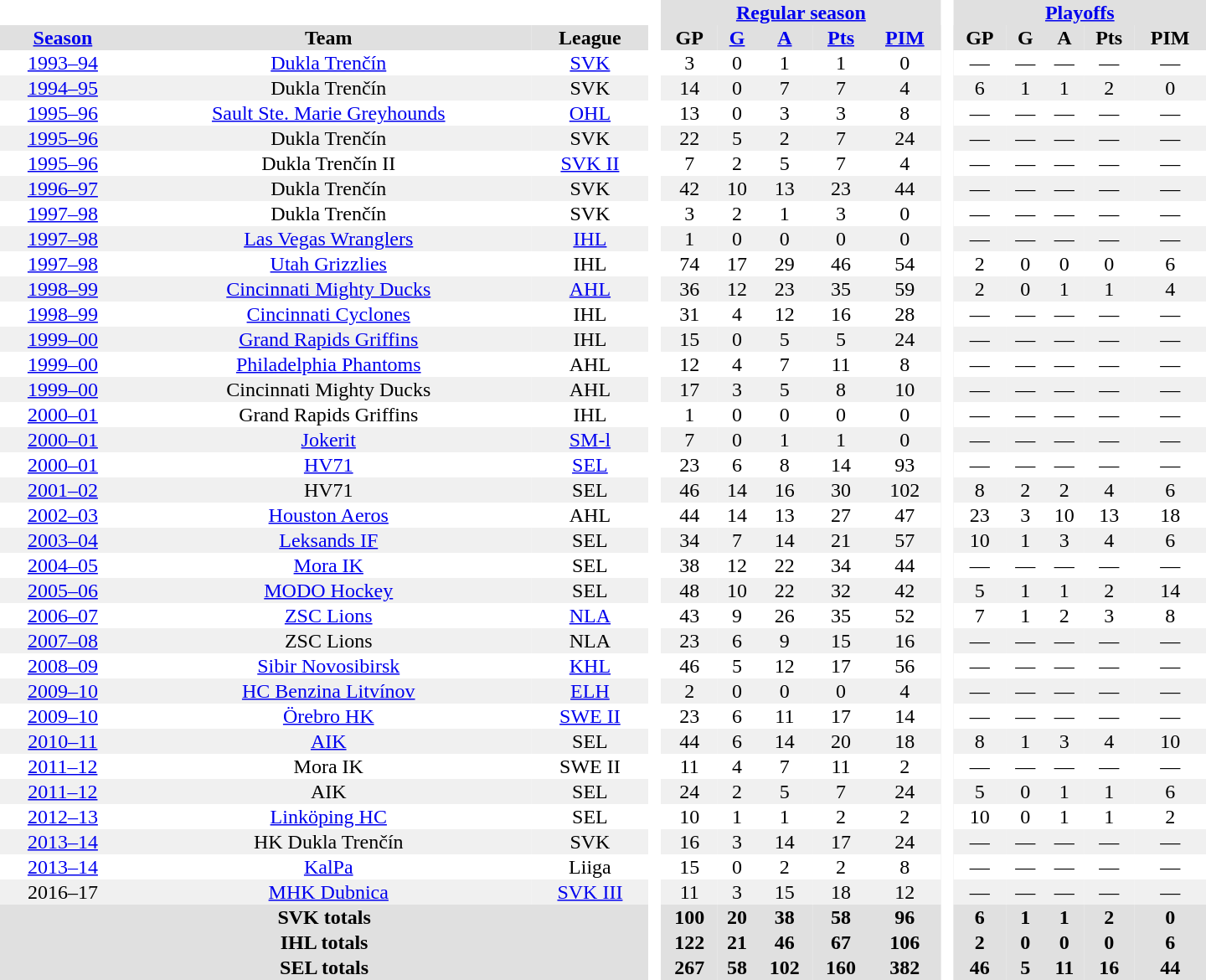<table border="0" cellpadding="1" cellspacing="0" style="text-align:center; width:60em">
<tr bgcolor="#e0e0e0">
<th colspan="3" bgcolor="#ffffff"> </th>
<th rowspan="99" bgcolor="#ffffff"> </th>
<th colspan="5"><a href='#'>Regular season</a></th>
<th rowspan="99" bgcolor="#ffffff"> </th>
<th colspan="5"><a href='#'>Playoffs</a></th>
</tr>
<tr bgcolor="#e0e0e0">
<th><a href='#'>Season</a></th>
<th>Team</th>
<th>League</th>
<th>GP</th>
<th><a href='#'>G</a></th>
<th><a href='#'>A</a></th>
<th><a href='#'>Pts</a></th>
<th><a href='#'>PIM</a></th>
<th>GP</th>
<th>G</th>
<th>A</th>
<th>Pts</th>
<th>PIM</th>
</tr>
<tr>
<td><a href='#'>1993–94</a></td>
<td><a href='#'>Dukla Trenčín</a></td>
<td><a href='#'>SVK</a></td>
<td>3</td>
<td>0</td>
<td>1</td>
<td>1</td>
<td>0</td>
<td>—</td>
<td>—</td>
<td>—</td>
<td>—</td>
<td>—</td>
</tr>
<tr bgcolor="#f0f0f0">
<td><a href='#'>1994–95</a></td>
<td>Dukla Trenčín</td>
<td>SVK</td>
<td>14</td>
<td>0</td>
<td>7</td>
<td>7</td>
<td>4</td>
<td>6</td>
<td>1</td>
<td>1</td>
<td>2</td>
<td>0</td>
</tr>
<tr>
<td><a href='#'>1995–96</a></td>
<td><a href='#'>Sault Ste. Marie Greyhounds</a></td>
<td><a href='#'>OHL</a></td>
<td>13</td>
<td>0</td>
<td>3</td>
<td>3</td>
<td>8</td>
<td>—</td>
<td>—</td>
<td>—</td>
<td>—</td>
<td>—</td>
</tr>
<tr bgcolor="#f0f0f0">
<td><a href='#'>1995–96</a></td>
<td>Dukla Trenčín</td>
<td>SVK</td>
<td>22</td>
<td>5</td>
<td>2</td>
<td>7</td>
<td>24</td>
<td>—</td>
<td>—</td>
<td>—</td>
<td>—</td>
<td>—</td>
</tr>
<tr>
<td><a href='#'>1995–96</a></td>
<td>Dukla Trenčín II</td>
<td><a href='#'>SVK II</a></td>
<td>7</td>
<td>2</td>
<td>5</td>
<td>7</td>
<td>4</td>
<td>—</td>
<td>—</td>
<td>—</td>
<td>—</td>
<td>—</td>
</tr>
<tr bgcolor="#f0f0f0">
<td><a href='#'>1996–97</a></td>
<td>Dukla Trenčín</td>
<td>SVK</td>
<td>42</td>
<td>10</td>
<td>13</td>
<td>23</td>
<td>44</td>
<td>—</td>
<td>—</td>
<td>—</td>
<td>—</td>
<td>—</td>
</tr>
<tr>
<td><a href='#'>1997–98</a></td>
<td>Dukla Trenčín</td>
<td>SVK</td>
<td>3</td>
<td>2</td>
<td>1</td>
<td>3</td>
<td>0</td>
<td>—</td>
<td>—</td>
<td>—</td>
<td>—</td>
<td>—</td>
</tr>
<tr bgcolor="#f0f0f0">
<td><a href='#'>1997–98</a></td>
<td><a href='#'>Las Vegas Wranglers</a></td>
<td><a href='#'>IHL</a></td>
<td>1</td>
<td>0</td>
<td>0</td>
<td>0</td>
<td>0</td>
<td>—</td>
<td>—</td>
<td>—</td>
<td>—</td>
<td>—</td>
</tr>
<tr>
<td><a href='#'>1997–98</a></td>
<td><a href='#'>Utah Grizzlies</a></td>
<td>IHL</td>
<td>74</td>
<td>17</td>
<td>29</td>
<td>46</td>
<td>54</td>
<td>2</td>
<td>0</td>
<td>0</td>
<td>0</td>
<td>6</td>
</tr>
<tr bgcolor="#f0f0f0">
<td><a href='#'>1998–99</a></td>
<td><a href='#'>Cincinnati Mighty Ducks</a></td>
<td><a href='#'>AHL</a></td>
<td>36</td>
<td>12</td>
<td>23</td>
<td>35</td>
<td>59</td>
<td>2</td>
<td>0</td>
<td>1</td>
<td>1</td>
<td>4</td>
</tr>
<tr>
<td><a href='#'>1998–99</a></td>
<td><a href='#'>Cincinnati Cyclones</a></td>
<td>IHL</td>
<td>31</td>
<td>4</td>
<td>12</td>
<td>16</td>
<td>28</td>
<td>—</td>
<td>—</td>
<td>—</td>
<td>—</td>
<td>—</td>
</tr>
<tr bgcolor="#f0f0f0">
<td><a href='#'>1999–00</a></td>
<td><a href='#'>Grand Rapids Griffins</a></td>
<td>IHL</td>
<td>15</td>
<td>0</td>
<td>5</td>
<td>5</td>
<td>24</td>
<td>—</td>
<td>—</td>
<td>—</td>
<td>—</td>
<td>—</td>
</tr>
<tr>
<td><a href='#'>1999–00</a></td>
<td><a href='#'>Philadelphia Phantoms</a></td>
<td>AHL</td>
<td>12</td>
<td>4</td>
<td>7</td>
<td>11</td>
<td>8</td>
<td>—</td>
<td>—</td>
<td>—</td>
<td>—</td>
<td>—</td>
</tr>
<tr bgcolor="#f0f0f0">
<td><a href='#'>1999–00</a></td>
<td>Cincinnati Mighty Ducks</td>
<td>AHL</td>
<td>17</td>
<td>3</td>
<td>5</td>
<td>8</td>
<td>10</td>
<td>—</td>
<td>—</td>
<td>—</td>
<td>—</td>
<td>—</td>
</tr>
<tr>
<td><a href='#'>2000–01</a></td>
<td>Grand Rapids Griffins</td>
<td>IHL</td>
<td>1</td>
<td>0</td>
<td>0</td>
<td>0</td>
<td>0</td>
<td>—</td>
<td>—</td>
<td>—</td>
<td>—</td>
<td>—</td>
</tr>
<tr bgcolor="#f0f0f0">
<td><a href='#'>2000–01</a></td>
<td><a href='#'>Jokerit</a></td>
<td><a href='#'>SM-l</a></td>
<td>7</td>
<td>0</td>
<td>1</td>
<td>1</td>
<td>0</td>
<td>—</td>
<td>—</td>
<td>—</td>
<td>—</td>
<td>—</td>
</tr>
<tr>
<td><a href='#'>2000–01</a></td>
<td><a href='#'>HV71</a></td>
<td><a href='#'>SEL</a></td>
<td>23</td>
<td>6</td>
<td>8</td>
<td>14</td>
<td>93</td>
<td>—</td>
<td>—</td>
<td>—</td>
<td>—</td>
<td>—</td>
</tr>
<tr bgcolor="#f0f0f0">
<td><a href='#'>2001–02</a></td>
<td>HV71</td>
<td>SEL</td>
<td>46</td>
<td>14</td>
<td>16</td>
<td>30</td>
<td>102</td>
<td>8</td>
<td>2</td>
<td>2</td>
<td>4</td>
<td>6</td>
</tr>
<tr>
<td><a href='#'>2002–03</a></td>
<td><a href='#'>Houston Aeros</a></td>
<td>AHL</td>
<td>44</td>
<td>14</td>
<td>13</td>
<td>27</td>
<td>47</td>
<td>23</td>
<td>3</td>
<td>10</td>
<td>13</td>
<td>18</td>
</tr>
<tr bgcolor="#f0f0f0">
<td><a href='#'>2003–04</a></td>
<td><a href='#'>Leksands IF</a></td>
<td>SEL</td>
<td>34</td>
<td>7</td>
<td>14</td>
<td>21</td>
<td>57</td>
<td>10</td>
<td>1</td>
<td>3</td>
<td>4</td>
<td>6</td>
</tr>
<tr>
<td><a href='#'>2004–05</a></td>
<td><a href='#'>Mora IK</a></td>
<td>SEL</td>
<td>38</td>
<td>12</td>
<td>22</td>
<td>34</td>
<td>44</td>
<td>—</td>
<td>—</td>
<td>—</td>
<td>—</td>
<td>—</td>
</tr>
<tr bgcolor="#f0f0f0">
<td><a href='#'>2005–06</a></td>
<td><a href='#'>MODO Hockey</a></td>
<td>SEL</td>
<td>48</td>
<td>10</td>
<td>22</td>
<td>32</td>
<td>42</td>
<td>5</td>
<td>1</td>
<td>1</td>
<td>2</td>
<td>14</td>
</tr>
<tr>
<td><a href='#'>2006–07</a></td>
<td><a href='#'>ZSC Lions</a></td>
<td><a href='#'>NLA</a></td>
<td>43</td>
<td>9</td>
<td>26</td>
<td>35</td>
<td>52</td>
<td>7</td>
<td>1</td>
<td>2</td>
<td>3</td>
<td>8</td>
</tr>
<tr bgcolor="#f0f0f0">
<td><a href='#'>2007–08</a></td>
<td>ZSC Lions</td>
<td>NLA</td>
<td>23</td>
<td>6</td>
<td>9</td>
<td>15</td>
<td>16</td>
<td>—</td>
<td>—</td>
<td>—</td>
<td>—</td>
<td>—</td>
</tr>
<tr>
<td><a href='#'>2008–09</a></td>
<td><a href='#'>Sibir Novosibirsk</a></td>
<td><a href='#'>KHL</a></td>
<td>46</td>
<td>5</td>
<td>12</td>
<td>17</td>
<td>56</td>
<td>—</td>
<td>—</td>
<td>—</td>
<td>—</td>
<td>—</td>
</tr>
<tr bgcolor="#f0f0f0">
<td><a href='#'>2009–10</a></td>
<td><a href='#'>HC Benzina Litvínov</a></td>
<td><a href='#'>ELH</a></td>
<td>2</td>
<td>0</td>
<td>0</td>
<td>0</td>
<td>4</td>
<td>—</td>
<td>—</td>
<td>—</td>
<td>—</td>
<td>—</td>
</tr>
<tr>
<td><a href='#'>2009–10</a></td>
<td><a href='#'>Örebro HK</a></td>
<td><a href='#'>SWE II</a></td>
<td>23</td>
<td>6</td>
<td>11</td>
<td>17</td>
<td>14</td>
<td>—</td>
<td>—</td>
<td>—</td>
<td>—</td>
<td>—</td>
</tr>
<tr bgcolor="#f0f0f0">
<td><a href='#'>2010–11</a></td>
<td><a href='#'>AIK</a></td>
<td>SEL</td>
<td>44</td>
<td>6</td>
<td>14</td>
<td>20</td>
<td>18</td>
<td>8</td>
<td>1</td>
<td>3</td>
<td>4</td>
<td>10</td>
</tr>
<tr>
<td><a href='#'>2011–12</a></td>
<td>Mora IK</td>
<td>SWE II</td>
<td>11</td>
<td>4</td>
<td>7</td>
<td>11</td>
<td>2</td>
<td>—</td>
<td>—</td>
<td>—</td>
<td>—</td>
<td>—</td>
</tr>
<tr bgcolor="#f0f0f0">
<td><a href='#'>2011–12</a></td>
<td>AIK</td>
<td>SEL</td>
<td>24</td>
<td>2</td>
<td>5</td>
<td>7</td>
<td>24</td>
<td>5</td>
<td>0</td>
<td>1</td>
<td>1</td>
<td>6</td>
</tr>
<tr>
<td><a href='#'>2012–13</a></td>
<td><a href='#'>Linköping HC</a></td>
<td>SEL</td>
<td>10</td>
<td>1</td>
<td>1</td>
<td>2</td>
<td>2</td>
<td>10</td>
<td>0</td>
<td>1</td>
<td>1</td>
<td>2</td>
</tr>
<tr bgcolor="#f0f0f0">
<td><a href='#'>2013–14</a></td>
<td>HK Dukla Trenčín</td>
<td>SVK</td>
<td>16</td>
<td>3</td>
<td>14</td>
<td>17</td>
<td>24</td>
<td>—</td>
<td>—</td>
<td>—</td>
<td>—</td>
<td>—</td>
</tr>
<tr>
<td><a href='#'>2013–14</a></td>
<td><a href='#'>KalPa</a></td>
<td>Liiga</td>
<td>15</td>
<td>0</td>
<td>2</td>
<td>2</td>
<td>8</td>
<td>—</td>
<td>—</td>
<td>—</td>
<td>—</td>
<td>—</td>
</tr>
<tr bgcolor="#f0f0f0">
<td>2016–17</td>
<td><a href='#'>MHK Dubnica</a></td>
<td><a href='#'>SVK III</a></td>
<td>11</td>
<td>3</td>
<td>15</td>
<td>18</td>
<td>12</td>
<td>—</td>
<td>—</td>
<td>—</td>
<td>—</td>
<td>—</td>
</tr>
<tr>
</tr>
<tr bgcolor="#e0e0e0">
<th colspan="3">SVK totals</th>
<th>100</th>
<th>20</th>
<th>38</th>
<th>58</th>
<th>96</th>
<th>6</th>
<th>1</th>
<th>1</th>
<th>2</th>
<th>0</th>
</tr>
<tr>
</tr>
<tr bgcolor="#e0e0e0">
<th colspan="3">IHL totals</th>
<th>122</th>
<th>21</th>
<th>46</th>
<th>67</th>
<th>106</th>
<th>2</th>
<th>0</th>
<th>0</th>
<th>0</th>
<th>6</th>
</tr>
<tr>
</tr>
<tr bgcolor="#e0e0e0">
<th colspan="3">SEL totals</th>
<th>267</th>
<th>58</th>
<th>102</th>
<th>160</th>
<th>382</th>
<th>46</th>
<th>5</th>
<th>11</th>
<th>16</th>
<th>44</th>
</tr>
</table>
